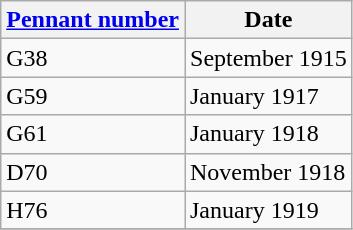<table class="wikitable" style="text-align:left">
<tr>
<th><a href='#'>Pennant number</a></th>
<th>Date</th>
</tr>
<tr>
<td>G38</td>
<td>September 1915</td>
</tr>
<tr>
<td>G59</td>
<td>January 1917</td>
</tr>
<tr>
<td>G61</td>
<td>January 1918</td>
</tr>
<tr>
<td>D70</td>
<td>November 1918</td>
</tr>
<tr>
<td>H76</td>
<td>January 1919</td>
</tr>
<tr>
</tr>
</table>
